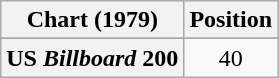<table class="wikitable plainrowheaders">
<tr>
<th scope="col">Chart (1979)</th>
<th scope="col">Position</th>
</tr>
<tr>
</tr>
<tr>
<th scope="row">US <em>Billboard</em> 200</th>
<td align="center">40</td>
</tr>
</table>
